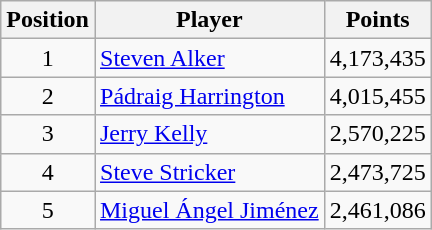<table class="wikitable">
<tr>
<th>Position</th>
<th>Player</th>
<th>Points</th>
</tr>
<tr>
<td align=center>1</td>
<td> <a href='#'>Steven Alker</a></td>
<td align=center>4,173,435</td>
</tr>
<tr>
<td align=center>2</td>
<td> <a href='#'>Pádraig Harrington</a></td>
<td align=center>4,015,455</td>
</tr>
<tr>
<td align=center>3</td>
<td> <a href='#'>Jerry Kelly</a></td>
<td align=center>2,570,225</td>
</tr>
<tr>
<td align=center>4</td>
<td> <a href='#'>Steve Stricker</a></td>
<td align=center>2,473,725</td>
</tr>
<tr>
<td align=center>5</td>
<td> <a href='#'>Miguel Ángel Jiménez</a></td>
<td align=center>2,461,086</td>
</tr>
</table>
